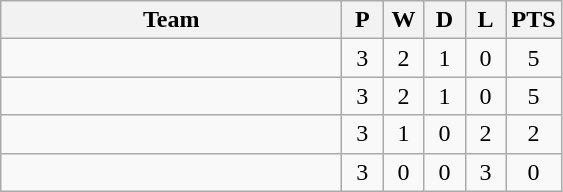<table class=wikitable style="text-align:center">
<tr>
<th width=220>Team</th>
<th width=20>P</th>
<th width=20>W</th>
<th width=20>D</th>
<th width=20>L</th>
<th width=20>PTS</th>
</tr>
<tr>
<td style="text-align:left;"></td>
<td>3</td>
<td>2</td>
<td>1</td>
<td>0</td>
<td>5</td>
</tr>
<tr>
<td style="text-align:left;"></td>
<td>3</td>
<td>2</td>
<td>1</td>
<td>0</td>
<td>5</td>
</tr>
<tr>
<td style="text-align:left;"></td>
<td>3</td>
<td>1</td>
<td>0</td>
<td>2</td>
<td>2</td>
</tr>
<tr>
<td style="text-align:left;"></td>
<td>3</td>
<td>0</td>
<td>0</td>
<td>3</td>
<td>0</td>
</tr>
</table>
